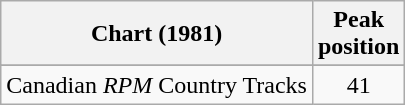<table class="wikitable">
<tr>
<th align="left">Chart (1981)</th>
<th align="center">Peak<br>position</th>
</tr>
<tr>
</tr>
<tr>
<td align="left">Canadian <em>RPM</em> Country Tracks</td>
<td align="center">41</td>
</tr>
</table>
